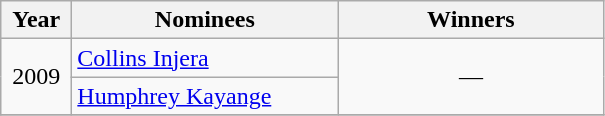<table class="wikitable">
<tr>
<th width=40>Year</th>
<th width=170>Nominees</th>
<th width=170>Winners</th>
</tr>
<tr>
<td align=center rowspan=2>2009</td>
<td><a href='#'>Collins Injera</a></td>
<td align=center rowspan=2>—</td>
</tr>
<tr>
<td><a href='#'>Humphrey Kayange</a></td>
</tr>
<tr>
</tr>
</table>
